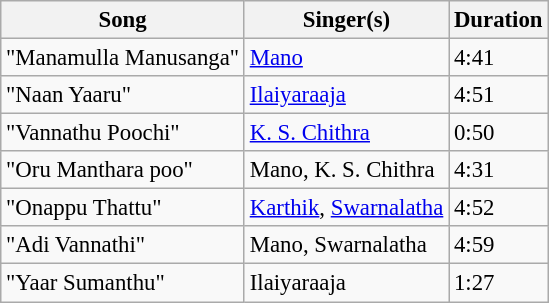<table class="wikitable" style="font-size:95%;">
<tr>
<th>Song</th>
<th>Singer(s)</th>
<th>Duration</th>
</tr>
<tr>
<td>"Manamulla Manusanga"</td>
<td><a href='#'>Mano</a></td>
<td>4:41</td>
</tr>
<tr>
<td>"Naan Yaaru"</td>
<td><a href='#'>Ilaiyaraaja</a></td>
<td>4:51</td>
</tr>
<tr>
<td>"Vannathu Poochi"</td>
<td><a href='#'>K. S. Chithra</a></td>
<td>0:50</td>
</tr>
<tr>
<td>"Oru Manthara poo"</td>
<td>Mano, K. S. Chithra</td>
<td>4:31</td>
</tr>
<tr>
<td>"Onappu Thattu"</td>
<td><a href='#'>Karthik</a>, <a href='#'>Swarnalatha</a></td>
<td>4:52</td>
</tr>
<tr>
<td>"Adi Vannathi"</td>
<td>Mano, Swarnalatha</td>
<td>4:59</td>
</tr>
<tr>
<td>"Yaar Sumanthu"</td>
<td>Ilaiyaraaja</td>
<td>1:27</td>
</tr>
</table>
